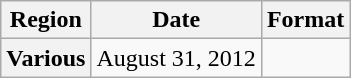<table class="wikitable plainrowheaders">
<tr>
<th scope="col">Region</th>
<th scope="col">Date</th>
<th scope="col">Format</th>
</tr>
<tr>
<th scope="row">Various</th>
<td>August 31, 2012</td>
<td></td>
</tr>
</table>
